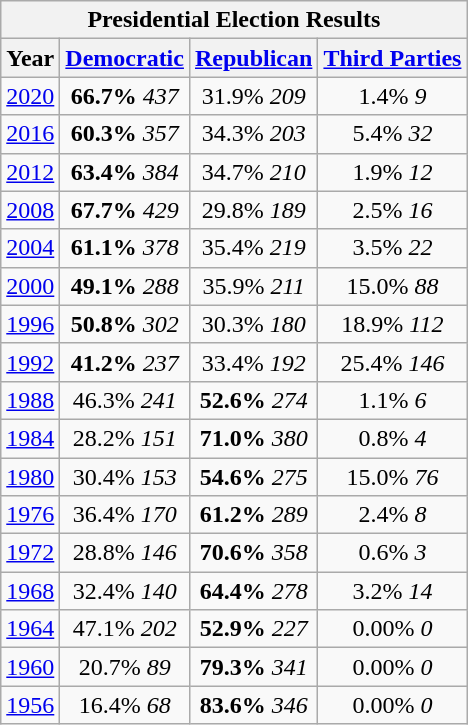<table class="wikitable">
<tr>
<th colspan="4">Presidential Election Results</th>
</tr>
<tr>
<th>Year</th>
<th><a href='#'>Democratic</a></th>
<th><a href='#'>Republican</a></th>
<th><a href='#'>Third Parties</a></th>
</tr>
<tr>
<td align="center" ><a href='#'>2020</a></td>
<td align="center" ><strong>66.7%</strong> <em>437</em></td>
<td align="center" >31.9% <em>209</em></td>
<td align="center" >1.4% <em>9</em></td>
</tr>
<tr>
<td align="center" ><a href='#'>2016</a></td>
<td align="center" ><strong>60.3%</strong> <em>357</em></td>
<td align="center" >34.3% <em>203</em></td>
<td align="center" >5.4% <em>32</em></td>
</tr>
<tr>
<td align="center" ><a href='#'>2012</a></td>
<td align="center" ><strong>63.4%</strong> <em>384</em></td>
<td align="center" >34.7% <em>210</em></td>
<td align="center" >1.9% <em>12</em></td>
</tr>
<tr>
<td align="center" ><a href='#'>2008</a></td>
<td align="center" ><strong>67.7%</strong> <em>429</em></td>
<td align="center" >29.8% <em>189</em></td>
<td align="center" >2.5% <em>16</em></td>
</tr>
<tr>
<td align="center" ><a href='#'>2004</a></td>
<td align="center" ><strong>61.1%</strong> <em>378</em></td>
<td align="center" >35.4% <em>219</em></td>
<td align="center" >3.5% <em>22</em></td>
</tr>
<tr>
<td align="center" ><a href='#'>2000</a></td>
<td align="center" ><strong>49.1%</strong> <em>288</em></td>
<td align="center" >35.9% <em>211</em></td>
<td align="center" >15.0% <em>88</em></td>
</tr>
<tr>
<td align="center" ><a href='#'>1996</a></td>
<td align="center" ><strong>50.8%</strong> <em>302</em></td>
<td align="center" >30.3% <em>180</em></td>
<td align="center" >18.9% <em>112</em></td>
</tr>
<tr>
<td align="center" ><a href='#'>1992</a></td>
<td align="center" ><strong>41.2%</strong> <em>237</em></td>
<td align="center" >33.4% <em>192</em></td>
<td align="center" >25.4% <em>146</em></td>
</tr>
<tr>
<td align="center" ><a href='#'>1988</a></td>
<td align="center" >46.3% <em>241</em></td>
<td align="center" ><strong>52.6%</strong> <em>274</em></td>
<td align="center" >1.1% <em>6</em></td>
</tr>
<tr>
<td align="center" ><a href='#'>1984</a></td>
<td align="center" >28.2% <em>151</em></td>
<td align="center" ><strong>71.0%</strong> <em>380</em></td>
<td align="center" >0.8% <em>4</em></td>
</tr>
<tr>
<td align="center" ><a href='#'>1980</a></td>
<td align="center" >30.4% <em>153</em></td>
<td align="center" ><strong>54.6%</strong> <em>275</em></td>
<td align="center" >15.0% <em>76</em></td>
</tr>
<tr>
<td align="center" ><a href='#'>1976</a></td>
<td align="center" >36.4% <em>170</em></td>
<td align="center" ><strong>61.2%</strong> <em>289</em></td>
<td align="center" >2.4% <em>8</em></td>
</tr>
<tr>
<td align="center" ><a href='#'>1972</a></td>
<td align="center" >28.8% <em>146</em></td>
<td align="center" ><strong>70.6%</strong> <em>358</em></td>
<td align="center" >0.6% <em>3</em></td>
</tr>
<tr>
<td align="center" ><a href='#'>1968</a></td>
<td align="center" >32.4% <em>140</em></td>
<td align="center" ><strong>64.4%</strong> <em>278</em></td>
<td align="center" >3.2% <em>14</em></td>
</tr>
<tr>
<td align="center" ><a href='#'>1964</a></td>
<td align="center" >47.1% <em>202</em></td>
<td align="center" ><strong>52.9%</strong> <em>227</em></td>
<td align="center" >0.00% <em>0</em></td>
</tr>
<tr>
<td align="center" ><a href='#'>1960</a></td>
<td align="center" >20.7% <em>89</em></td>
<td align="center" ><strong>79.3%</strong> <em>341</em></td>
<td align="center" >0.00% <em>0</em></td>
</tr>
<tr>
<td align="center" ><a href='#'>1956</a></td>
<td align="center" >16.4% <em>68</em></td>
<td align="center" ><strong>83.6%</strong> <em>346</em></td>
<td align="center" >0.00% <em>0</em></td>
</tr>
</table>
